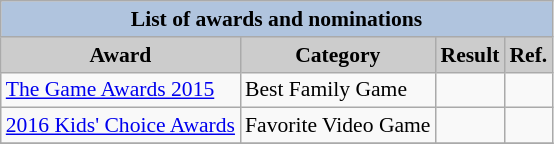<table class="wikitable" style="font-size:90%;">
<tr>
<th colspan="4" style="background:#B0C4DE;">List of awards and nominations</th>
</tr>
<tr>
<th style="background:#ccc;">Award</th>
<th style="background:#ccc;">Category</th>
<th style="background:#ccc;">Result</th>
<th style="background:#ccc;">Ref.</th>
</tr>
<tr>
<td><a href='#'>The Game Awards 2015</a></td>
<td>Best Family Game</td>
<td></td>
<td></td>
</tr>
<tr>
<td><a href='#'>2016 Kids' Choice Awards</a></td>
<td>Favorite Video Game</td>
<td></td>
<td></td>
</tr>
<tr>
</tr>
</table>
